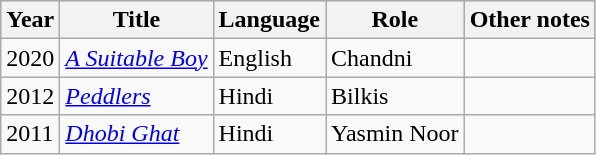<table class="wikitable">
<tr style="background:#ccc; text-align:center;">
<th>Year</th>
<th>Title</th>
<th>Language</th>
<th>Role</th>
<th>Other notes</th>
</tr>
<tr>
<td>2020</td>
<td><a href='#'><em>A Suitable Boy</em></a></td>
<td>English</td>
<td>Chandni</td>
<td></td>
</tr>
<tr>
<td>2012</td>
<td><a href='#'><em>Peddlers</em></a></td>
<td>Hindi</td>
<td>Bilkis</td>
<td></td>
</tr>
<tr>
<td>2011</td>
<td><em><a href='#'>Dhobi Ghat</a></em></td>
<td>Hindi</td>
<td>Yasmin Noor</td>
<td></td>
</tr>
</table>
